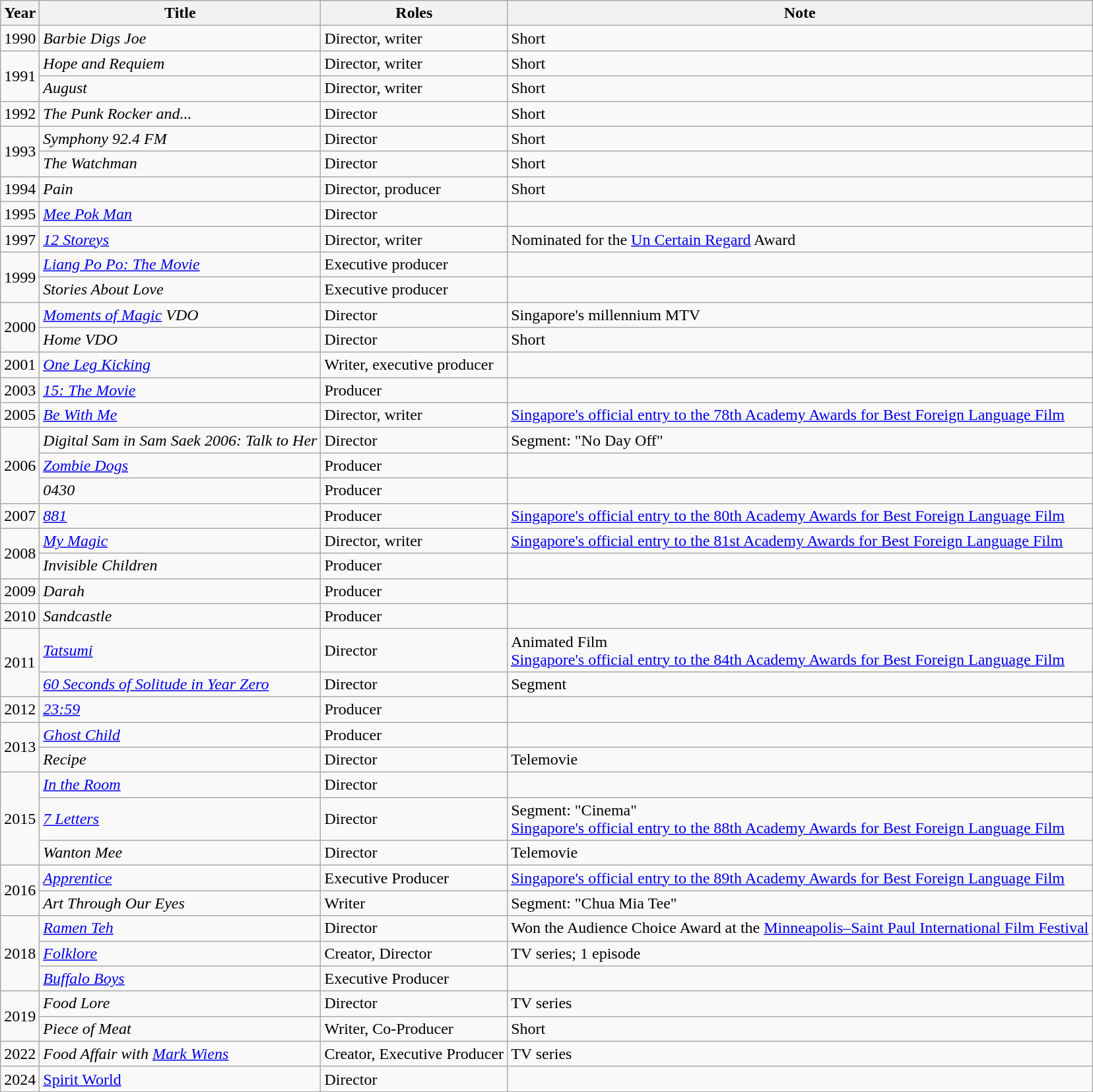<table class="wikitable sortable">
<tr>
<th>Year</th>
<th>Title</th>
<th>Roles</th>
<th>Note</th>
</tr>
<tr>
<td>1990</td>
<td><em>Barbie Digs Joe</em></td>
<td>Director, writer</td>
<td>Short</td>
</tr>
<tr>
<td rowspan="2">1991</td>
<td><em>Hope and Requiem</em></td>
<td>Director, writer</td>
<td>Short</td>
</tr>
<tr>
<td><em>August</em></td>
<td>Director, writer</td>
<td>Short</td>
</tr>
<tr>
<td>1992</td>
<td><em>The Punk Rocker and...</em></td>
<td>Director</td>
<td>Short</td>
</tr>
<tr>
<td rowspan="2">1993</td>
<td><em>Symphony 92.4 FM</em></td>
<td>Director</td>
<td>Short</td>
</tr>
<tr>
<td><em>The Watchman</em></td>
<td>Director</td>
<td>Short</td>
</tr>
<tr>
<td>1994</td>
<td><em>Pain</em></td>
<td>Director, producer</td>
<td>Short</td>
</tr>
<tr>
<td>1995</td>
<td><em><a href='#'>Mee Pok Man</a></em></td>
<td>Director</td>
<td></td>
</tr>
<tr>
<td>1997</td>
<td><em><a href='#'>12 Storeys</a></em></td>
<td>Director, writer</td>
<td>Nominated for the <a href='#'>Un Certain Regard</a> Award</td>
</tr>
<tr>
<td rowspan="2">1999</td>
<td><em><a href='#'>Liang Po Po: The Movie</a></em></td>
<td>Executive producer</td>
<td></td>
</tr>
<tr>
<td><em>Stories About Love</em></td>
<td>Executive producer</td>
<td></td>
</tr>
<tr>
<td rowspan="2">2000</td>
<td><em><a href='#'>Moments of Magic</a> VDO</em></td>
<td>Director</td>
<td>Singapore's millennium MTV</td>
</tr>
<tr>
<td><em>Home VDO</em></td>
<td>Director</td>
<td>Short</td>
</tr>
<tr>
<td>2001</td>
<td><em><a href='#'>One Leg Kicking</a></em></td>
<td>Writer, executive producer</td>
<td></td>
</tr>
<tr>
<td>2003</td>
<td><em><a href='#'>15: The Movie</a></em></td>
<td>Producer</td>
<td></td>
</tr>
<tr>
<td>2005</td>
<td><em><a href='#'>Be With Me</a></em></td>
<td>Director, writer</td>
<td><a href='#'>Singapore's official entry to the 78th Academy Awards for Best Foreign Language Film</a></td>
</tr>
<tr>
<td rowspan="3">2006</td>
<td><em>Digital Sam in Sam Saek 2006: Talk to Her</em></td>
<td>Director</td>
<td>Segment: "No Day Off"</td>
</tr>
<tr>
<td><em><a href='#'>Zombie Dogs</a></em></td>
<td>Producer</td>
<td></td>
</tr>
<tr>
<td><em>0430</em></td>
<td>Producer</td>
<td></td>
</tr>
<tr>
<td>2007</td>
<td><em><a href='#'>881</a></em></td>
<td>Producer</td>
<td><a href='#'>Singapore's official entry to the 80th Academy Awards for Best Foreign Language Film</a></td>
</tr>
<tr>
<td rowspan="2">2008</td>
<td><em><a href='#'>My Magic</a></em></td>
<td>Director, writer</td>
<td><a href='#'>Singapore's official entry to the 81st Academy Awards for Best Foreign Language Film</a></td>
</tr>
<tr>
<td><em>Invisible Children</em></td>
<td>Producer</td>
<td></td>
</tr>
<tr>
<td>2009</td>
<td><em>Darah</em></td>
<td>Producer</td>
<td></td>
</tr>
<tr>
<td>2010</td>
<td><em>Sandcastle</em></td>
<td>Producer</td>
<td></td>
</tr>
<tr>
<td rowspan="2">2011</td>
<td><em><a href='#'>Tatsumi</a></em></td>
<td>Director</td>
<td>Animated Film<br><a href='#'>Singapore's official entry to the 84th Academy Awards for Best Foreign Language Film</a></td>
</tr>
<tr>
<td><em><a href='#'>60 Seconds of Solitude in Year Zero</a></em></td>
<td>Director</td>
<td>Segment</td>
</tr>
<tr>
<td>2012</td>
<td><em><a href='#'>23:59</a></em></td>
<td>Producer</td>
<td></td>
</tr>
<tr>
<td rowspan="2">2013</td>
<td><em><a href='#'>Ghost Child</a></em></td>
<td>Producer</td>
<td></td>
</tr>
<tr>
<td><em>Recipe</em></td>
<td>Director</td>
<td>Telemovie</td>
</tr>
<tr>
<td rowspan="3">2015</td>
<td><em><a href='#'>In the Room</a></em></td>
<td>Director</td>
<td></td>
</tr>
<tr>
<td><em><a href='#'>7 Letters</a></em></td>
<td>Director</td>
<td>Segment: "Cinema" <br> <a href='#'>Singapore's official entry to the 88th Academy Awards for Best Foreign Language Film</a></td>
</tr>
<tr>
<td><em>Wanton Mee</em></td>
<td>Director</td>
<td>Telemovie</td>
</tr>
<tr>
<td rowspan="2">2016</td>
<td><em><a href='#'>Apprentice</a></em></td>
<td>Executive Producer</td>
<td><a href='#'>Singapore's official entry to the 89th Academy Awards for Best Foreign Language Film</a></td>
</tr>
<tr>
<td><em>Art Through Our Eyes</em></td>
<td>Writer</td>
<td>Segment: "Chua Mia Tee"</td>
</tr>
<tr>
<td rowspan="3">2018</td>
<td><em><a href='#'>Ramen Teh</a></em></td>
<td>Director</td>
<td>Won the Audience Choice Award at the <a href='#'>Minneapolis–Saint Paul International Film Festival</a></td>
</tr>
<tr>
<td><em><a href='#'>Folklore</a></em></td>
<td>Creator, Director</td>
<td>TV series; 1 episode</td>
</tr>
<tr>
<td><em><a href='#'>Buffalo Boys</a></em></td>
<td>Executive Producer</td>
<td></td>
</tr>
<tr>
<td rowspan="2">2019</td>
<td><em>Food Lore</em></td>
<td>Director</td>
<td>TV series</td>
</tr>
<tr>
<td><em>Piece of Meat</em></td>
<td>Writer, Co-Producer</td>
<td>Short</td>
</tr>
<tr>
<td>2022</td>
<td><em>Food Affair with <a href='#'>Mark Wiens</a></td>
<td>Creator, Executive Producer</td>
<td>TV series</td>
</tr>
<tr>
<td>2024</td>
<td></em><a href='#'>Spirit World</a><em></td>
<td>Director</td>
<td></td>
</tr>
<tr>
</tr>
</table>
